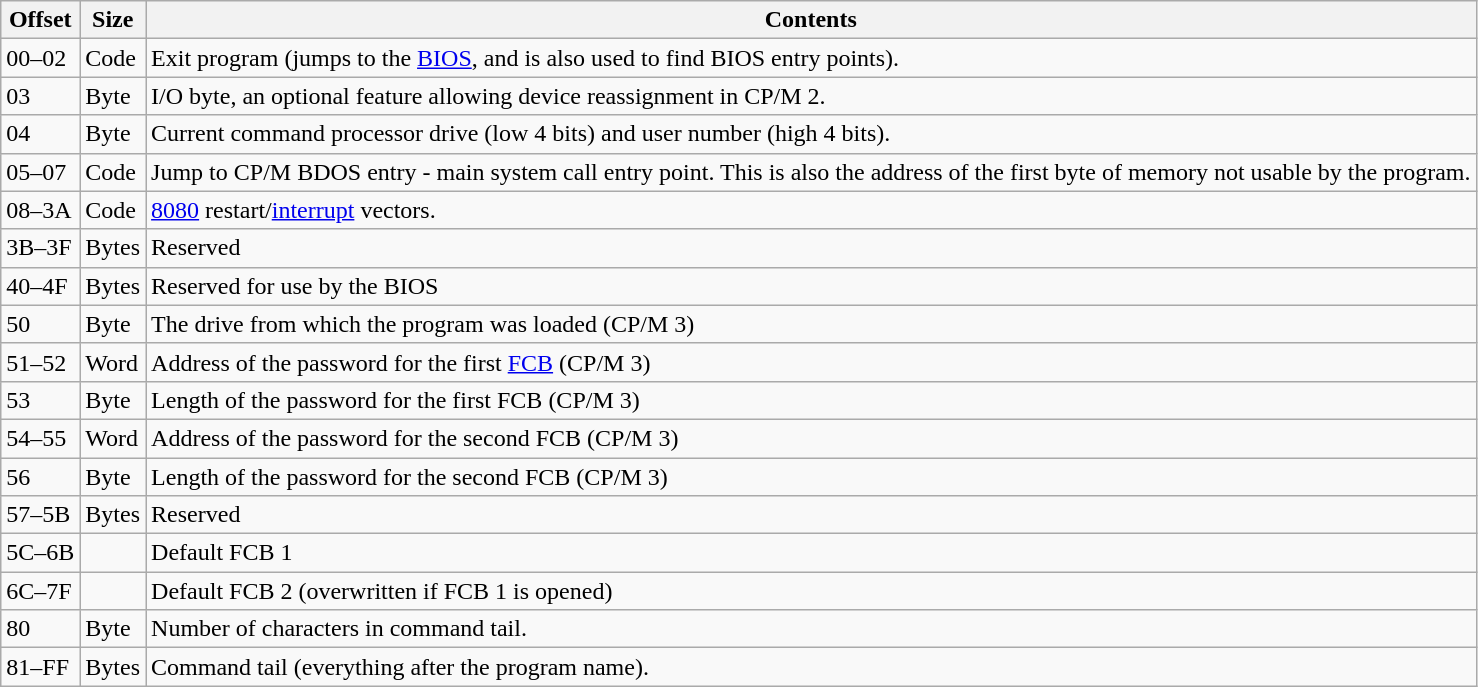<table class="wikitable">
<tr>
<th>Offset</th>
<th>Size</th>
<th>Contents</th>
</tr>
<tr>
<td>00–02</td>
<td>Code</td>
<td>Exit program (jumps to the <a href='#'>BIOS</a>, and is also used to find BIOS entry points).</td>
</tr>
<tr>
<td>03</td>
<td>Byte</td>
<td>I/O byte, an optional feature allowing device reassignment in CP/M 2.</td>
</tr>
<tr>
<td>04</td>
<td>Byte</td>
<td>Current command processor drive (low 4 bits) and user number (high 4 bits).</td>
</tr>
<tr>
<td>05–07</td>
<td>Code</td>
<td>Jump to CP/M BDOS entry - main system call entry point. This is also the address of the first byte of memory not usable by the program.</td>
</tr>
<tr>
<td>08–3A</td>
<td>Code</td>
<td><a href='#'>8080</a> restart/<a href='#'>interrupt</a> vectors.</td>
</tr>
<tr>
<td>3B–3F</td>
<td>Bytes</td>
<td>Reserved</td>
</tr>
<tr>
<td>40–4F</td>
<td>Bytes</td>
<td>Reserved for use by the BIOS</td>
</tr>
<tr>
<td>50</td>
<td>Byte</td>
<td>The drive from which the program was loaded (CP/M 3)</td>
</tr>
<tr>
<td>51–52</td>
<td>Word</td>
<td>Address of the password for the first <a href='#'>FCB</a> (CP/M 3)</td>
</tr>
<tr>
<td>53</td>
<td>Byte</td>
<td>Length of the password for the first FCB (CP/M 3)</td>
</tr>
<tr>
<td>54–55</td>
<td>Word</td>
<td>Address of the password for the second FCB (CP/M 3)</td>
</tr>
<tr>
<td>56</td>
<td>Byte</td>
<td>Length of the password for the second FCB (CP/M 3)</td>
</tr>
<tr>
<td>57–5B</td>
<td>Bytes</td>
<td>Reserved</td>
</tr>
<tr>
<td>5C–6B</td>
<td></td>
<td>Default FCB 1</td>
</tr>
<tr>
<td>6C–7F</td>
<td></td>
<td>Default FCB 2 (overwritten if FCB 1 is opened)</td>
</tr>
<tr>
<td>80</td>
<td>Byte</td>
<td>Number of characters in command tail.</td>
</tr>
<tr>
<td>81–FF</td>
<td>Bytes</td>
<td>Command tail (everything after the program name).</td>
</tr>
</table>
